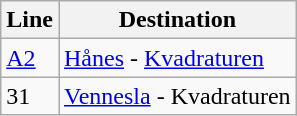<table class="wikitable sortable">
<tr>
<th>Line</th>
<th>Destination</th>
</tr>
<tr>
<td><a href='#'>A2</a></td>
<td><a href='#'>Hånes</a> - <a href='#'>Kvadraturen</a></td>
</tr>
<tr>
<td>31</td>
<td><a href='#'>Vennesla</a> - Kvadraturen</td>
</tr>
</table>
